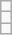<table class="wikitable">
<tr>
<td></td>
</tr>
<tr>
<td></td>
</tr>
<tr>
<td></td>
</tr>
</table>
